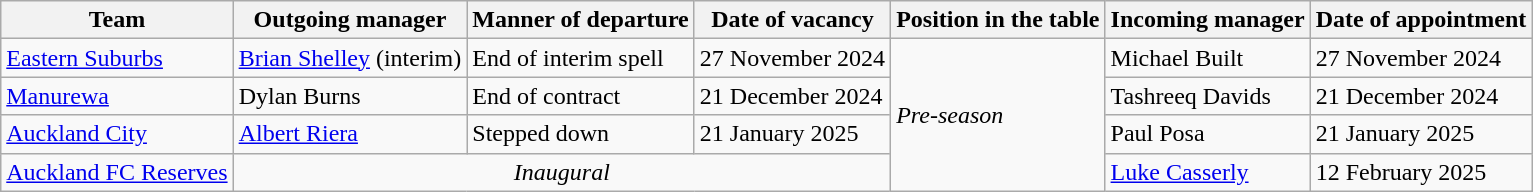<table class="wikitable">
<tr>
<th>Team</th>
<th>Outgoing manager</th>
<th>Manner of departure</th>
<th>Date of vacancy</th>
<th>Position in the table</th>
<th>Incoming manager</th>
<th>Date of appointment</th>
</tr>
<tr>
<td><a href='#'>Eastern Suburbs</a></td>
<td> <a href='#'>Brian Shelley</a> (interim)</td>
<td>End of interim spell</td>
<td>27 November 2024</td>
<td rowspan="4"><em>Pre-season</em></td>
<td> Michael Built</td>
<td>27 November 2024</td>
</tr>
<tr>
<td><a href='#'>Manurewa</a></td>
<td> Dylan Burns</td>
<td>End of contract</td>
<td>21 December 2024</td>
<td> Tashreeq Davids</td>
<td>21 December 2024</td>
</tr>
<tr>
<td><a href='#'>Auckland City</a></td>
<td> <a href='#'>Albert Riera</a></td>
<td>Stepped down</td>
<td>21 January 2025</td>
<td> Paul Posa</td>
<td>21 January 2025</td>
</tr>
<tr>
<td><a href='#'>Auckland FC Reserves</a></td>
<td colspan="3" align=center><em>Inaugural</em></td>
<td> <a href='#'>Luke Casserly</a></td>
<td>12 February 2025</td>
</tr>
</table>
